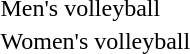<table>
<tr>
<td>Men's volleyball</td>
<td></td>
<td></td>
<td></td>
</tr>
<tr>
<td>Women's volleyball</td>
<td></td>
<td></td>
<td></td>
</tr>
</table>
